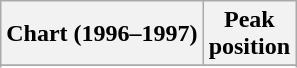<table class="wikitable sortable">
<tr>
<th align="left">Chart (1996–1997)</th>
<th align="center">Peak<br>position</th>
</tr>
<tr>
</tr>
<tr>
</tr>
</table>
